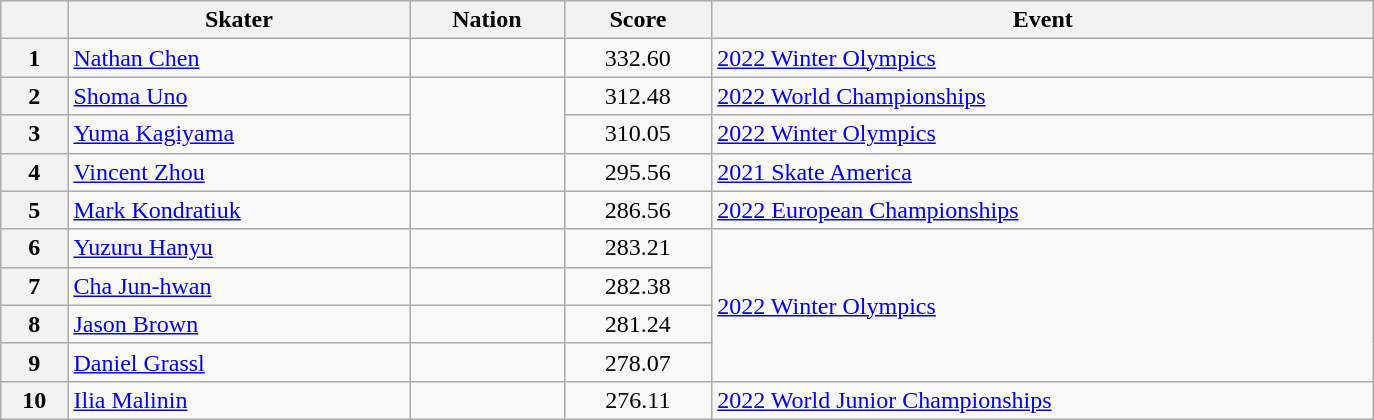<table class="wikitable sortable" style="text-align:left; width:72.5%">
<tr>
<th scope="col"></th>
<th scope="col">Skater</th>
<th scope="col">Nation</th>
<th scope="col">Score</th>
<th scope="col">Event</th>
</tr>
<tr>
<th scope="row">1</th>
<td><a href='#'>Nathan Chen</a></td>
<td></td>
<td align="center">332.60</td>
<td><a href='#'>2022 Winter Olympics</a></td>
</tr>
<tr>
<th scope="row">2</th>
<td><a href='#'>Shoma Uno</a></td>
<td rowspan="2"></td>
<td align="center">312.48</td>
<td><a href='#'>2022 World Championships</a></td>
</tr>
<tr>
<th scope="row">3</th>
<td><a href='#'>Yuma Kagiyama</a></td>
<td align="center">310.05</td>
<td><a href='#'>2022 Winter Olympics</a></td>
</tr>
<tr>
<th scope="row">4</th>
<td><a href='#'>Vincent Zhou</a></td>
<td></td>
<td align="center">295.56</td>
<td><a href='#'>2021 Skate America</a></td>
</tr>
<tr>
<th scope="row">5</th>
<td><a href='#'>Mark Kondratiuk</a></td>
<td></td>
<td align="center">286.56</td>
<td><a href='#'>2022 European Championships</a></td>
</tr>
<tr>
<th scope="row">6</th>
<td><a href='#'>Yuzuru Hanyu</a></td>
<td></td>
<td align="center">283.21</td>
<td rowspan="4"><a href='#'>2022 Winter Olympics</a></td>
</tr>
<tr>
<th scope="row">7</th>
<td><a href='#'>Cha Jun-hwan</a></td>
<td></td>
<td align="center">282.38</td>
</tr>
<tr>
<th scope="row">8</th>
<td><a href='#'>Jason Brown</a></td>
<td></td>
<td align="center">281.24</td>
</tr>
<tr>
<th scope="row">9</th>
<td><a href='#'>Daniel Grassl</a></td>
<td></td>
<td align="center">278.07</td>
</tr>
<tr>
<th scope="row">10</th>
<td><a href='#'>Ilia Malinin</a></td>
<td></td>
<td align="center">276.11</td>
<td><a href='#'>2022 World Junior Championships</a></td>
</tr>
</table>
